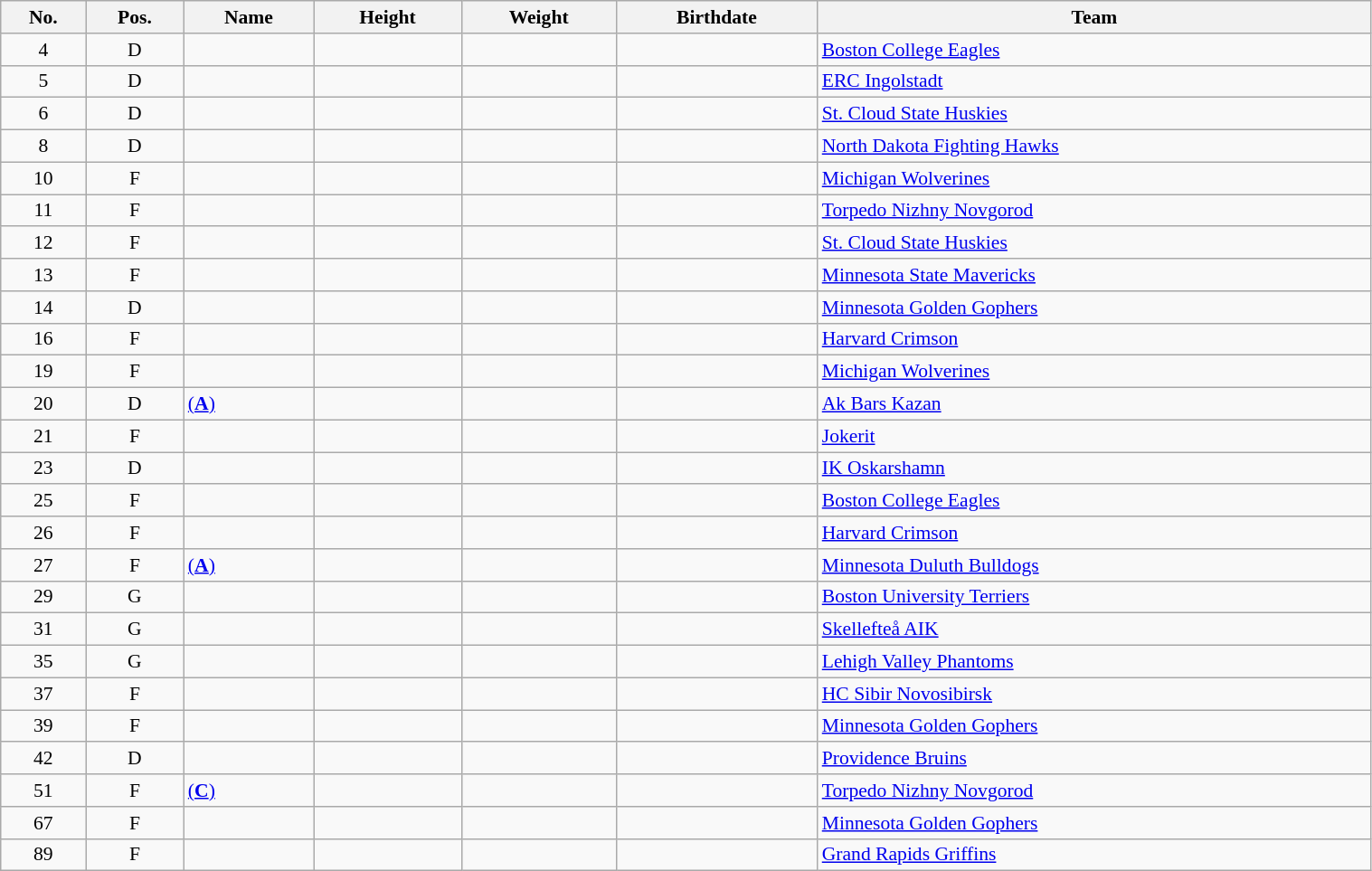<table class="wikitable sortable" width="80%" style="font-size: 90%; text-align: center;">
<tr>
<th>No.</th>
<th>Pos.</th>
<th>Name</th>
<th>Height</th>
<th>Weight</th>
<th>Birthdate</th>
<th>Team</th>
</tr>
<tr>
<td>4</td>
<td>D</td>
<td style="text-align:left;"></td>
<td></td>
<td></td>
<td style="text-align:right;"></td>
<td style="text-align:left;"> <a href='#'>Boston College Eagles</a></td>
</tr>
<tr>
<td>5</td>
<td>D</td>
<td style="text-align:left;"></td>
<td></td>
<td></td>
<td style="text-align:right;"></td>
<td style="text-align:left;"> <a href='#'>ERC Ingolstadt</a></td>
</tr>
<tr>
<td>6</td>
<td>D</td>
<td style="text-align:left;"></td>
<td></td>
<td></td>
<td style="text-align:right;"></td>
<td style="text-align:left;"> <a href='#'>St. Cloud State Huskies</a></td>
</tr>
<tr>
<td>8</td>
<td>D</td>
<td style="text-align:left;"></td>
<td></td>
<td></td>
<td style="text-align:right;"></td>
<td style="text-align:left;"> <a href='#'>North Dakota Fighting Hawks</a></td>
</tr>
<tr>
<td>10</td>
<td>F</td>
<td style="text-align:left;"></td>
<td></td>
<td></td>
<td style="text-align:right;"></td>
<td style="text-align:left;"> <a href='#'>Michigan Wolverines</a></td>
</tr>
<tr>
<td>11</td>
<td>F</td>
<td style="text-align:left;"></td>
<td></td>
<td></td>
<td style="text-align:right;"></td>
<td style="text-align:left;"> <a href='#'>Torpedo Nizhny Novgorod</a></td>
</tr>
<tr>
<td>12</td>
<td>F</td>
<td style="text-align:left;"></td>
<td></td>
<td></td>
<td style="text-align:right;"></td>
<td style="text-align:left;"> <a href='#'>St. Cloud State Huskies</a></td>
</tr>
<tr>
<td>13</td>
<td>F</td>
<td style="text-align:left;"></td>
<td></td>
<td></td>
<td style="text-align:right;"></td>
<td style="text-align:left;"> <a href='#'>Minnesota State Mavericks</a></td>
</tr>
<tr>
<td>14</td>
<td>D</td>
<td style="text-align:left;"></td>
<td></td>
<td></td>
<td style="text-align:right;"></td>
<td style="text-align:left;"> <a href='#'>Minnesota Golden Gophers</a></td>
</tr>
<tr>
<td>16</td>
<td>F</td>
<td style="text-align:left;"></td>
<td></td>
<td></td>
<td style="text-align:right;"></td>
<td style="text-align:left;"> <a href='#'>Harvard Crimson</a></td>
</tr>
<tr>
<td>19</td>
<td>F</td>
<td style="text-align:left;"></td>
<td></td>
<td></td>
<td style="text-align:right;"></td>
<td style="text-align:left;"> <a href='#'>Michigan Wolverines</a></td>
</tr>
<tr>
<td>20</td>
<td>D</td>
<td style="text-align:left;"> <a href='#'>(<strong>A</strong>)</a></td>
<td></td>
<td></td>
<td style="text-align:right;"></td>
<td style="text-align:left;"> <a href='#'>Ak Bars Kazan</a></td>
</tr>
<tr>
<td>21</td>
<td>F</td>
<td style="text-align:left;"></td>
<td></td>
<td></td>
<td style="text-align:right;"></td>
<td style="text-align:left;"> <a href='#'>Jokerit</a></td>
</tr>
<tr>
<td>23</td>
<td>D</td>
<td style="text-align:left;"></td>
<td></td>
<td></td>
<td style="text-align:right;"></td>
<td style="text-align:left;"> <a href='#'>IK Oskarshamn</a></td>
</tr>
<tr>
<td>25</td>
<td>F</td>
<td style="text-align:left;"></td>
<td></td>
<td></td>
<td style="text-align:right;"></td>
<td style="text-align:left;"> <a href='#'>Boston College Eagles</a></td>
</tr>
<tr>
<td>26</td>
<td>F</td>
<td style="text-align:left;"></td>
<td></td>
<td></td>
<td style="text-align:right;"></td>
<td style="text-align:left;"> <a href='#'>Harvard Crimson</a></td>
</tr>
<tr>
<td>27</td>
<td>F</td>
<td style="text-align:left;"> <a href='#'>(<strong>A</strong>)</a></td>
<td></td>
<td></td>
<td style="text-align:right;"></td>
<td style="text-align:left;"> <a href='#'>Minnesota Duluth Bulldogs</a></td>
</tr>
<tr>
<td>29</td>
<td>G</td>
<td style="text-align:left;"></td>
<td></td>
<td></td>
<td style="text-align:right;"></td>
<td style="text-align:left;"> <a href='#'>Boston University Terriers</a></td>
</tr>
<tr>
<td>31</td>
<td>G</td>
<td style="text-align:left;"></td>
<td></td>
<td></td>
<td style="text-align:right;"></td>
<td style="text-align:left;"> <a href='#'>Skellefteå AIK</a></td>
</tr>
<tr>
<td>35</td>
<td>G</td>
<td style="text-align:left;"></td>
<td></td>
<td></td>
<td style="text-align:right;"></td>
<td style="text-align:left;"> <a href='#'>Lehigh Valley Phantoms</a></td>
</tr>
<tr>
<td>37</td>
<td>F</td>
<td style="text-align:left;"></td>
<td></td>
<td></td>
<td style="text-align:right;"></td>
<td style="text-align:left;"> <a href='#'>HC Sibir Novosibirsk</a></td>
</tr>
<tr>
<td>39</td>
<td>F</td>
<td style="text-align:left;"></td>
<td></td>
<td></td>
<td style="text-align:right;"></td>
<td style="text-align:left;"> <a href='#'>Minnesota Golden Gophers</a></td>
</tr>
<tr>
<td>42</td>
<td>D</td>
<td style="text-align:left;"></td>
<td></td>
<td></td>
<td style="text-align:right;"></td>
<td style="text-align:left;"> <a href='#'>Providence Bruins</a></td>
</tr>
<tr>
<td>51</td>
<td>F</td>
<td style="text-align:left;"> <a href='#'>(<strong>C</strong>)</a></td>
<td></td>
<td></td>
<td style="text-align:right;"></td>
<td style="text-align:left;"> <a href='#'>Torpedo Nizhny Novgorod</a></td>
</tr>
<tr>
<td>67</td>
<td>F</td>
<td style="text-align:left;"></td>
<td></td>
<td></td>
<td style="text-align:right;"></td>
<td style="text-align:left;"> <a href='#'>Minnesota Golden Gophers</a></td>
</tr>
<tr>
<td>89</td>
<td>F</td>
<td style="text-align:left;"></td>
<td></td>
<td></td>
<td style="text-align:right;"></td>
<td style="text-align:left;"> <a href='#'>Grand Rapids Griffins</a></td>
</tr>
</table>
